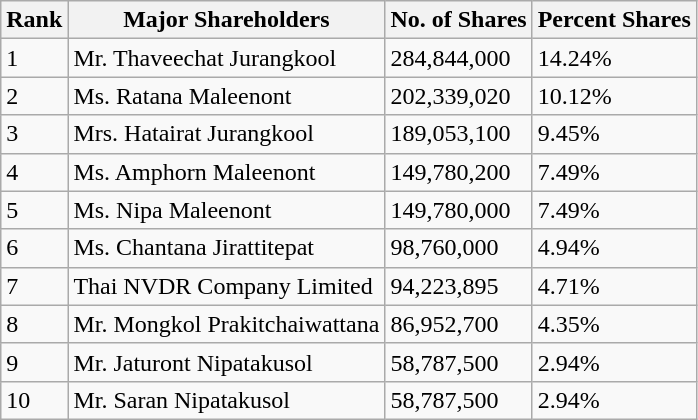<table class="wikitable">
<tr>
<th>Rank</th>
<th>Major Shareholders</th>
<th>No. of Shares</th>
<th>Percent Shares</th>
</tr>
<tr>
<td>1</td>
<td>Mr. Thaveechat Jurangkool</td>
<td>284,844,000</td>
<td>14.24%</td>
</tr>
<tr>
<td>2</td>
<td>Ms. Ratana Maleenont</td>
<td>202,339,020</td>
<td>10.12%</td>
</tr>
<tr>
<td>3</td>
<td>Mrs. Hatairat Jurangkool</td>
<td>189,053,100</td>
<td>9.45%</td>
</tr>
<tr>
<td>4</td>
<td>Ms. Amphorn Maleenont</td>
<td>149,780,200</td>
<td>7.49%</td>
</tr>
<tr>
<td>5</td>
<td>Ms. Nipa Maleenont</td>
<td>149,780,000</td>
<td>7.49%</td>
</tr>
<tr>
<td>6</td>
<td>Ms. Chantana Jirattitepat</td>
<td>98,760,000</td>
<td>4.94%</td>
</tr>
<tr>
<td>7</td>
<td>Thai NVDR Company Limited</td>
<td>94,223,895</td>
<td>4.71%</td>
</tr>
<tr>
<td>8</td>
<td>Mr. Mongkol Prakitchaiwattana</td>
<td>86,952,700</td>
<td>4.35%</td>
</tr>
<tr>
<td>9</td>
<td>Mr. Jaturont Nipatakusol</td>
<td>58,787,500</td>
<td>2.94%</td>
</tr>
<tr>
<td>10</td>
<td>Mr. Saran Nipatakusol</td>
<td>58,787,500</td>
<td>2.94%</td>
</tr>
</table>
